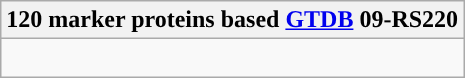<table class="wikitable">
<tr>
<th colspan=1>120 marker proteins based <a href='#'>GTDB</a> 09-RS220</th>
</tr>
<tr>
<td style="vertical-align:top"><br></td>
</tr>
</table>
